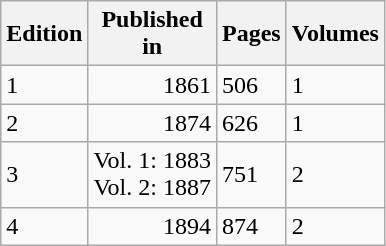<table class="wikitable">
<tr>
<th>Edition</th>
<th>Published <br>in</th>
<th>Pages</th>
<th>Volumes</th>
</tr>
<tr>
<td>1</td>
<td style="text-align:right">1861</td>
<td>506</td>
<td>1</td>
</tr>
<tr>
<td>2</td>
<td style="text-align:right">1874</td>
<td>626</td>
<td>1</td>
</tr>
<tr>
<td>3</td>
<td>Vol. 1: 1883<br>Vol. 2: 1887</td>
<td>751</td>
<td>2</td>
</tr>
<tr>
<td>4</td>
<td style="text-align:right">1894</td>
<td>874</td>
<td>2</td>
</tr>
</table>
